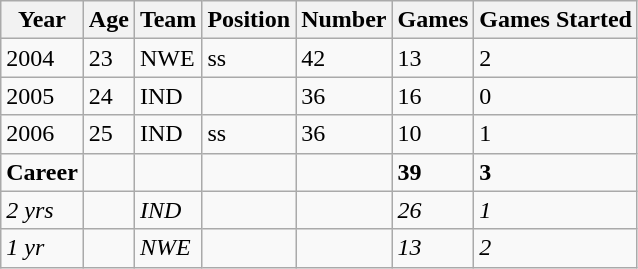<table class="wikitable">
<tr>
<th>Year</th>
<th>Age</th>
<th>Team</th>
<th>Position</th>
<th>Number</th>
<th>Games</th>
<th>Games Started</th>
</tr>
<tr>
<td>2004</td>
<td>23</td>
<td>NWE</td>
<td>ss</td>
<td>42</td>
<td>13</td>
<td>2</td>
</tr>
<tr>
<td>2005</td>
<td>24</td>
<td>IND</td>
<td></td>
<td>36</td>
<td>16</td>
<td>0</td>
</tr>
<tr>
<td>2006</td>
<td>25</td>
<td>IND</td>
<td>ss</td>
<td>36</td>
<td>10</td>
<td>1</td>
</tr>
<tr>
<td><strong>Career</strong></td>
<td></td>
<td></td>
<td></td>
<td></td>
<td><strong>39</strong></td>
<td><strong>3</strong></td>
</tr>
<tr>
<td><em>2 yrs</em></td>
<td></td>
<td><em>IND</em></td>
<td></td>
<td></td>
<td><em>26</em></td>
<td><em>1</em></td>
</tr>
<tr>
<td><em>1 yr</em></td>
<td></td>
<td><em>NWE</em></td>
<td></td>
<td></td>
<td><em>13</em></td>
<td><em>2</em></td>
</tr>
</table>
